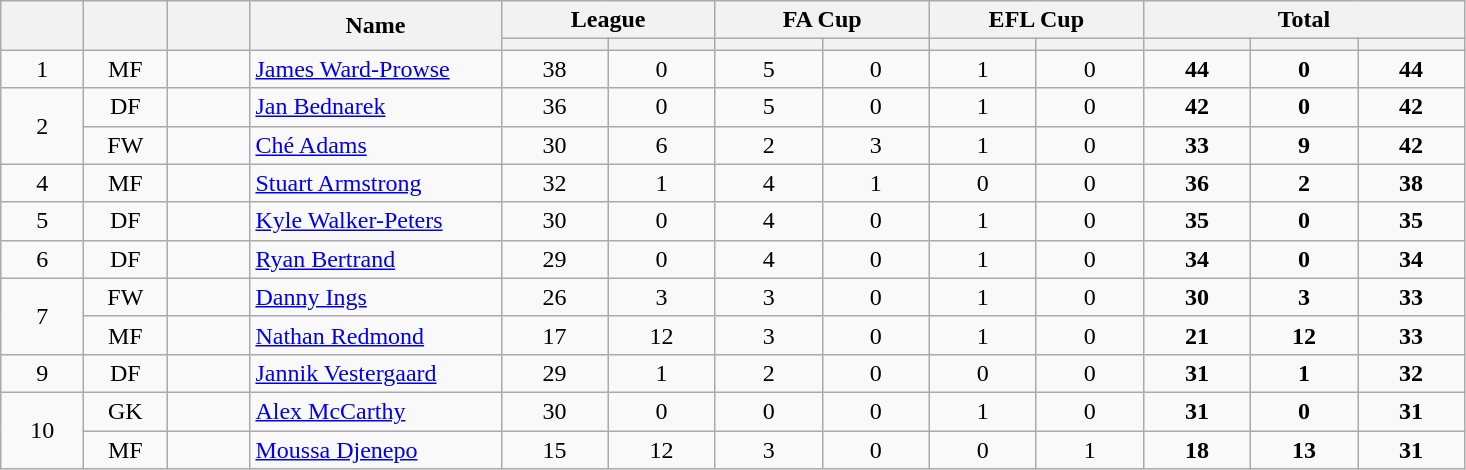<table class="wikitable plainrowheaders" style="text-align:center;">
<tr>
<th scope="col" rowspan="2" style="width:3em;"></th>
<th scope="col" rowspan="2" style="width:3em;"></th>
<th scope="col" rowspan="2" style="width:3em;"></th>
<th scope="col" rowspan="2" style="width:10em;">Name</th>
<th scope="col" colspan="2">League</th>
<th scope="col" colspan="2">FA Cup</th>
<th scope="col" colspan="2">EFL Cup</th>
<th scope="col" colspan="3">Total</th>
</tr>
<tr>
<th scope="col" style="width:4em;"></th>
<th scope="col" style="width:4em;"></th>
<th scope="col" style="width:4em;"></th>
<th scope="col" style="width:4em;"></th>
<th scope="col" style="width:4em;"></th>
<th scope="col" style="width:4em;"></th>
<th scope="col" style="width:4em;"></th>
<th scope="col" style="width:4em;"></th>
<th scope="col" style="width:4em;"></th>
</tr>
<tr>
<td>1</td>
<td>MF</td>
<td></td>
<td align="left"><a href='#'>James Ward-Prowse</a></td>
<td>38</td>
<td>0</td>
<td>5</td>
<td>0</td>
<td>1</td>
<td>0</td>
<td><strong>44</strong></td>
<td><strong>0</strong></td>
<td><strong>44</strong></td>
</tr>
<tr>
<td rowspan="2">2</td>
<td>DF</td>
<td></td>
<td align="left"><a href='#'>Jan Bednarek</a></td>
<td>36</td>
<td>0</td>
<td>5</td>
<td>0</td>
<td>1</td>
<td>0</td>
<td><strong>42</strong></td>
<td><strong>0</strong></td>
<td><strong>42</strong></td>
</tr>
<tr>
<td>FW</td>
<td></td>
<td align="left"><a href='#'>Ché Adams</a></td>
<td>30</td>
<td>6</td>
<td>2</td>
<td>3</td>
<td>1</td>
<td>0</td>
<td><strong>33</strong></td>
<td><strong>9</strong></td>
<td><strong>42</strong></td>
</tr>
<tr>
<td>4</td>
<td>MF</td>
<td></td>
<td align="left"><a href='#'>Stuart Armstrong</a></td>
<td>32</td>
<td>1</td>
<td>4</td>
<td>1</td>
<td>0</td>
<td>0</td>
<td><strong>36</strong></td>
<td><strong>2</strong></td>
<td><strong>38</strong></td>
</tr>
<tr>
<td>5</td>
<td>DF</td>
<td></td>
<td align="left"><a href='#'>Kyle Walker-Peters</a></td>
<td>30</td>
<td>0</td>
<td>4</td>
<td>0</td>
<td>1</td>
<td>0</td>
<td><strong>35</strong></td>
<td><strong>0</strong></td>
<td><strong>35</strong></td>
</tr>
<tr>
<td>6</td>
<td>DF</td>
<td></td>
<td align="left"><a href='#'>Ryan Bertrand</a></td>
<td>29</td>
<td>0</td>
<td>4</td>
<td>0</td>
<td>1</td>
<td>0</td>
<td><strong>34</strong></td>
<td><strong>0</strong></td>
<td><strong>34</strong></td>
</tr>
<tr>
<td rowspan="2">7</td>
<td>FW</td>
<td></td>
<td align="left"><a href='#'>Danny Ings</a></td>
<td>26</td>
<td>3</td>
<td>3</td>
<td>0</td>
<td>1</td>
<td>0</td>
<td><strong>30</strong></td>
<td><strong>3</strong></td>
<td><strong>33</strong></td>
</tr>
<tr>
<td>MF</td>
<td></td>
<td align="left"><a href='#'>Nathan Redmond</a></td>
<td>17</td>
<td>12</td>
<td>3</td>
<td>0</td>
<td>1</td>
<td>0</td>
<td><strong>21</strong></td>
<td><strong>12</strong></td>
<td><strong>33</strong></td>
</tr>
<tr>
<td>9</td>
<td>DF</td>
<td></td>
<td align="left"><a href='#'>Jannik Vestergaard</a></td>
<td>29</td>
<td>1</td>
<td>2</td>
<td>0</td>
<td>0</td>
<td>0</td>
<td><strong>31</strong></td>
<td><strong>1</strong></td>
<td><strong>32</strong></td>
</tr>
<tr>
<td rowspan="2">10</td>
<td>GK</td>
<td></td>
<td align="left"><a href='#'>Alex McCarthy</a></td>
<td>30</td>
<td>0</td>
<td>0</td>
<td>0</td>
<td>1</td>
<td>0</td>
<td><strong>31</strong></td>
<td><strong>0</strong></td>
<td><strong>31</strong></td>
</tr>
<tr>
<td>MF</td>
<td></td>
<td align="left"><a href='#'>Moussa Djenepo</a></td>
<td>15</td>
<td>12</td>
<td>3</td>
<td>0</td>
<td>0</td>
<td>1</td>
<td><strong>18</strong></td>
<td><strong>13</strong></td>
<td><strong>31</strong></td>
</tr>
</table>
